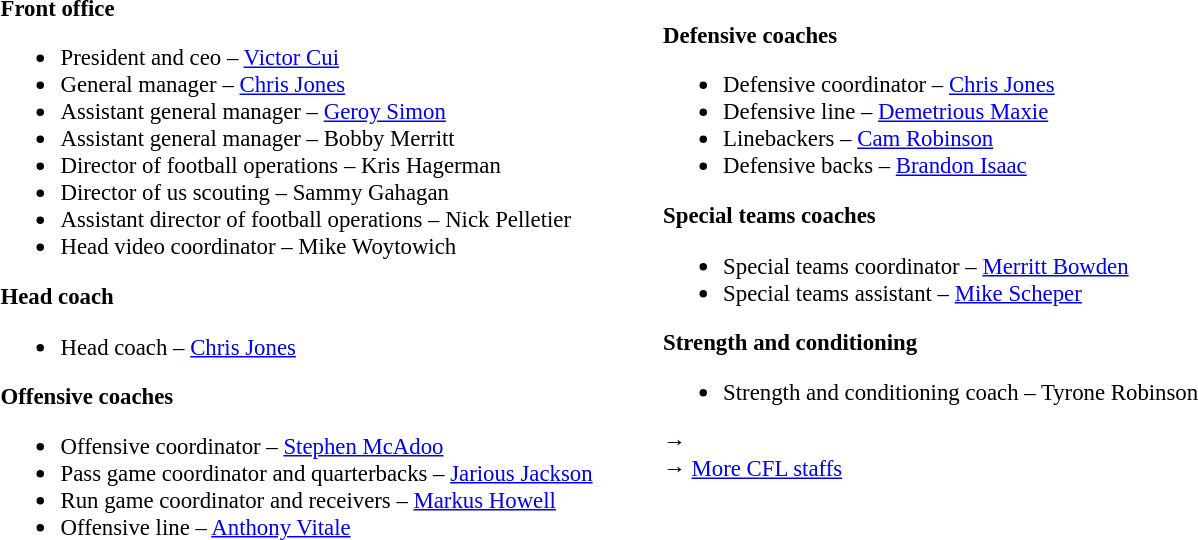<table class="toccolours" style="text-align: left;">
<tr>
<td colspan=7 style="text-align:right;"></td>
</tr>
<tr>
<td style="vertical-align:top;"></td>
<td style="font-size: 95%;vertical-align:top;"><strong>Front office</strong><br><ul><li>President and ceo – <a href='#'>Victor Cui</a></li><li>General manager – <a href='#'>Chris Jones</a></li><li>Assistant general manager – <a href='#'>Geroy Simon</a></li><li>Assistant general manager – Bobby Merritt</li><li>Director of football operations – Kris Hagerman</li><li>Director of us scouting – Sammy Gahagan</li><li>Assistant director of football operations – Nick Pelletier</li><li>Head video coordinator – Mike Woytowich</li></ul><strong>Head coach</strong><ul><li>Head coach – <a href='#'>Chris Jones</a></li></ul><strong>Offensive coaches</strong><ul><li>Offensive coordinator – <a href='#'>Stephen McAdoo</a></li><li>Pass game coordinator and quarterbacks – <a href='#'>Jarious Jackson</a></li><li>Run game coordinator and receivers – <a href='#'>Markus Howell</a></li><li>Offensive line – <a href='#'>Anthony Vitale</a></li></ul></td>
<td width="35"> </td>
<td style="vertical-align:top;"></td>
<td style="font-size: 95%;vertical-align:top;"><br><strong>Defensive coaches</strong><ul><li>Defensive coordinator – <a href='#'>Chris Jones</a></li><li>Defensive line – <a href='#'>Demetrious Maxie</a></li><li>Linebackers – <a href='#'>Cam Robinson</a></li><li>Defensive backs – <a href='#'>Brandon Isaac</a></li></ul><strong>Special teams coaches</strong><ul><li>Special teams coordinator – <a href='#'>Merritt Bowden</a></li><li>Special teams assistant – <a href='#'>Mike Scheper</a></li></ul><strong>Strength and conditioning</strong><ul><li>Strength and conditioning coach – Tyrone Robinson</li></ul>→ <span> </span><br>
→ <a href='#'>More CFL staffs</a></td>
</tr>
</table>
